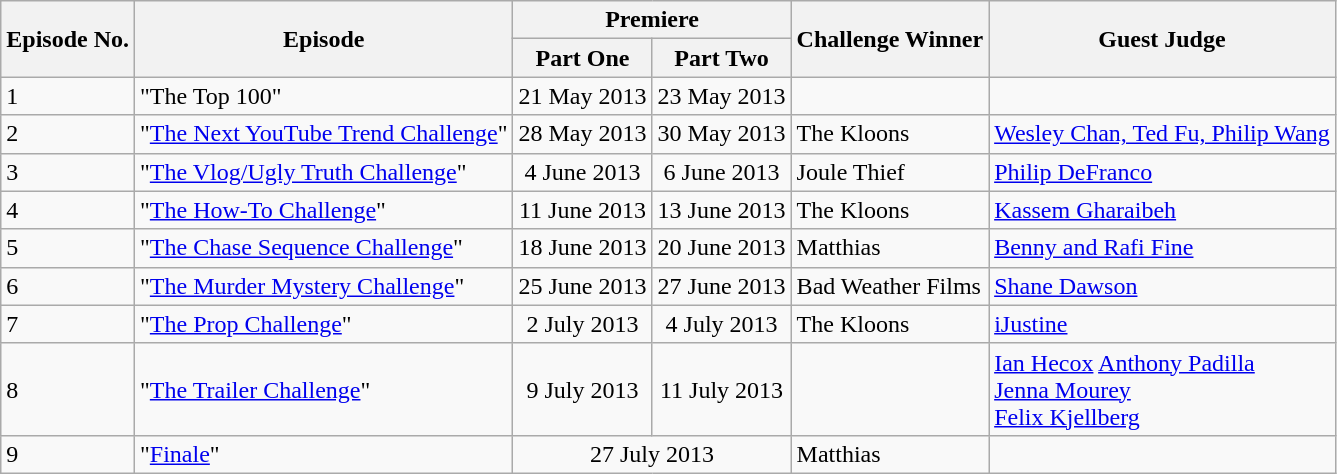<table class="wikitable">
<tr>
<th rowspan=2>Episode No.</th>
<th rowspan=2>Episode</th>
<th colspan=2>Premiere</th>
<th rowspan=2>Challenge Winner</th>
<th rowspan=2>Guest Judge</th>
</tr>
<tr>
<th>Part One</th>
<th>Part Two</th>
</tr>
<tr>
<td>1</td>
<td>"The Top 100"</td>
<td align="center">21 May 2013</td>
<td align="center">23 May 2013</td>
<td></td>
<td></td>
</tr>
<tr>
<td>2</td>
<td>"<a href='#'>The Next YouTube Trend Challenge</a>"</td>
<td align="center">28 May 2013</td>
<td align="center">30 May 2013</td>
<td>The Kloons</td>
<td><a href='#'>Wesley Chan, Ted Fu, Philip Wang</a></td>
</tr>
<tr>
<td>3</td>
<td>"<a href='#'>The Vlog/Ugly Truth Challenge</a>"</td>
<td align="center">4 June 2013</td>
<td align="center">6 June 2013</td>
<td>Joule Thief</td>
<td><a href='#'>Philip DeFranco</a></td>
</tr>
<tr>
<td>4</td>
<td>"<a href='#'>The How-To Challenge</a>"</td>
<td align="center">11 June 2013</td>
<td align="center">13 June 2013</td>
<td>The Kloons</td>
<td><a href='#'>Kassem Gharaibeh</a></td>
</tr>
<tr>
<td>5</td>
<td>"<a href='#'>The Chase Sequence Challenge</a>"</td>
<td align="center">18 June 2013</td>
<td align="center">20 June 2013</td>
<td>Matthias</td>
<td><a href='#'>Benny and Rafi Fine</a></td>
</tr>
<tr>
<td>6</td>
<td>"<a href='#'>The Murder Mystery Challenge</a>"</td>
<td align="center">25 June 2013</td>
<td align="center">27 June 2013</td>
<td>Bad Weather Films</td>
<td><a href='#'>Shane Dawson</a></td>
</tr>
<tr>
<td>7</td>
<td>"<a href='#'>The Prop Challenge</a>"</td>
<td align="center">2 July 2013</td>
<td align="center">4 July 2013</td>
<td>The Kloons</td>
<td><a href='#'>iJustine</a></td>
</tr>
<tr>
<td>8</td>
<td>"<a href='#'>The Trailer Challenge</a>"</td>
<td align="center">9 July 2013</td>
<td align="center">11 July 2013</td>
<td></td>
<td><a href='#'>Ian Hecox</a> <a href='#'>Anthony Padilla</a><br><a href='#'>Jenna Mourey</a><br><a href='#'>Felix Kjellberg</a></td>
</tr>
<tr>
<td>9</td>
<td>"<a href='#'>Finale</a>"</td>
<td align="center" colspan="2">27 July 2013</td>
<td>Matthias</td>
<td></td>
</tr>
</table>
